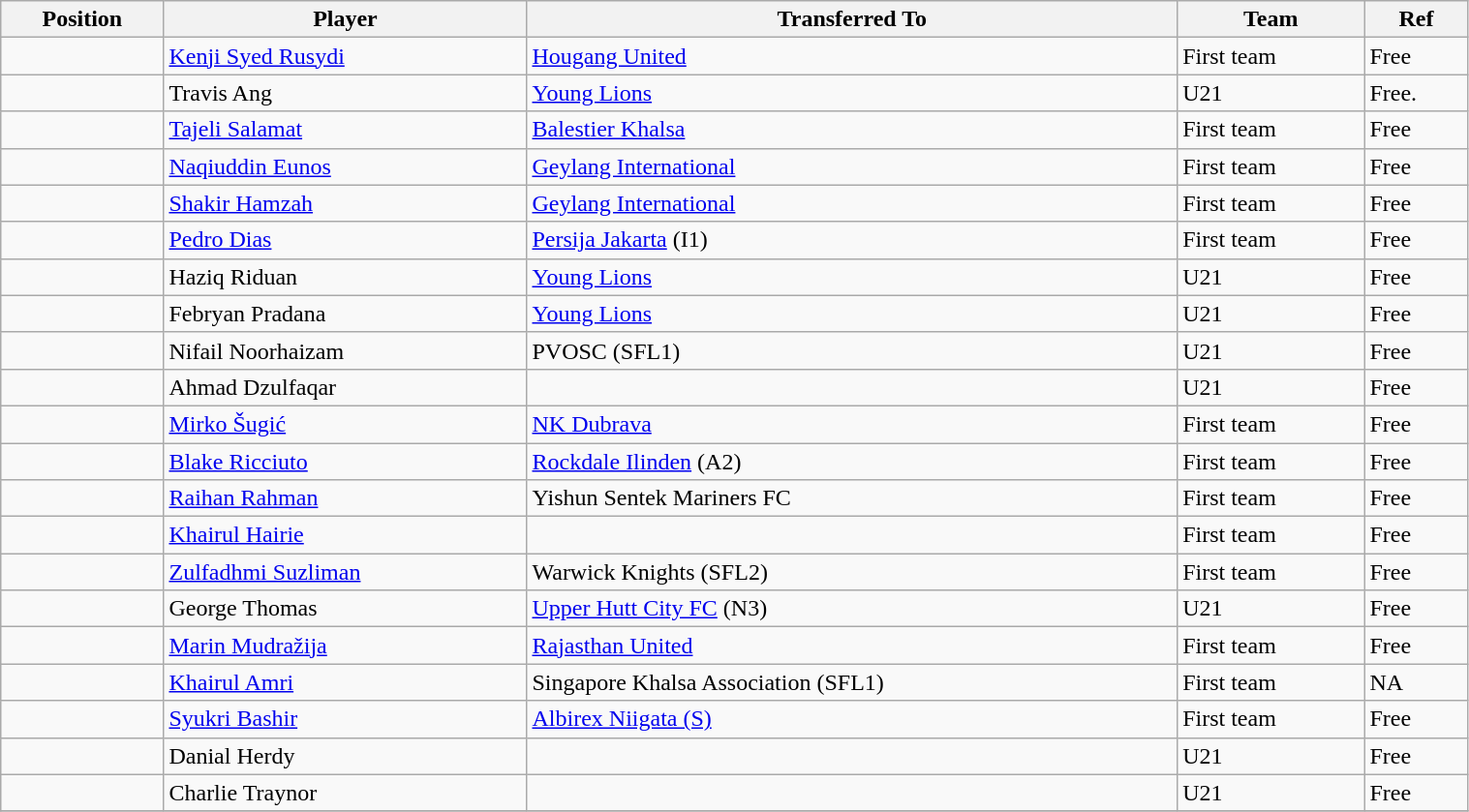<table class="wikitable sortable" style="width:80%; text-align:center; font-size:100%; text-align:left;">
<tr>
<th><strong>Position</strong></th>
<th><strong>Player</strong></th>
<th><strong>Transferred To</strong></th>
<th><strong>Team</strong></th>
<th><strong>Ref</strong></th>
</tr>
<tr>
<td></td>
<td> <a href='#'>Kenji Syed Rusydi</a></td>
<td> <a href='#'>Hougang United</a></td>
<td>First team</td>
<td>Free </td>
</tr>
<tr>
<td></td>
<td> Travis Ang</td>
<td> <a href='#'>Young Lions</a></td>
<td>U21</td>
<td>Free.</td>
</tr>
<tr>
<td></td>
<td> <a href='#'>Tajeli Salamat</a></td>
<td> <a href='#'>Balestier Khalsa</a></td>
<td>First team</td>
<td>Free </td>
</tr>
<tr>
<td></td>
<td> <a href='#'>Naqiuddin Eunos</a></td>
<td> <a href='#'>Geylang International</a></td>
<td>First team</td>
<td>Free </td>
</tr>
<tr>
<td></td>
<td> <a href='#'>Shakir Hamzah</a></td>
<td> <a href='#'>Geylang International</a></td>
<td>First team</td>
<td>Free </td>
</tr>
<tr>
<td></td>
<td> <a href='#'>Pedro Dias</a></td>
<td> <a href='#'>Persija Jakarta</a> (I1)</td>
<td>First team</td>
<td>Free </td>
</tr>
<tr>
<td></td>
<td> Haziq Riduan</td>
<td> <a href='#'>Young Lions</a></td>
<td>U21</td>
<td>Free</td>
</tr>
<tr>
<td></td>
<td> Febryan Pradana</td>
<td> <a href='#'>Young Lions</a></td>
<td>U21</td>
<td>Free</td>
</tr>
<tr>
<td></td>
<td> Nifail Noorhaizam</td>
<td> PVOSC (SFL1)</td>
<td>U21</td>
<td>Free</td>
</tr>
<tr>
<td></td>
<td> Ahmad Dzulfaqar</td>
<td></td>
<td>U21</td>
<td>Free</td>
</tr>
<tr>
<td></td>
<td> <a href='#'>Mirko Šugić</a></td>
<td> <a href='#'>NK Dubrava</a></td>
<td>First team</td>
<td>Free</td>
</tr>
<tr>
<td></td>
<td> <a href='#'>Blake Ricciuto</a></td>
<td> <a href='#'>Rockdale Ilinden</a> (A2)</td>
<td>First team</td>
<td>Free </td>
</tr>
<tr>
<td></td>
<td> <a href='#'>Raihan Rahman</a></td>
<td> Yishun Sentek Mariners FC</td>
<td>First team</td>
<td>Free</td>
</tr>
<tr>
<td></td>
<td> <a href='#'>Khairul Hairie</a></td>
<td></td>
<td>First team</td>
<td>Free</td>
</tr>
<tr>
<td></td>
<td> <a href='#'>Zulfadhmi Suzliman</a></td>
<td> Warwick Knights (SFL2)</td>
<td>First team</td>
<td>Free</td>
</tr>
<tr>
<td></td>
<td> George Thomas</td>
<td> <a href='#'>Upper Hutt City FC</a> (N3)</td>
<td>U21</td>
<td>Free</td>
</tr>
<tr>
<td></td>
<td> <a href='#'>Marin Mudražija</a></td>
<td> <a href='#'>Rajasthan United</a></td>
<td>First team</td>
<td>Free</td>
</tr>
<tr>
<td></td>
<td> <a href='#'>Khairul Amri</a></td>
<td> Singapore Khalsa Association (SFL1)</td>
<td>First team</td>
<td>NA</td>
</tr>
<tr>
<td></td>
<td> <a href='#'>Syukri Bashir</a></td>
<td> <a href='#'>Albirex Niigata (S)</a></td>
<td>First team</td>
<td>Free </td>
</tr>
<tr>
<td></td>
<td> Danial Herdy</td>
<td></td>
<td>U21</td>
<td>Free</td>
</tr>
<tr>
<td></td>
<td> Charlie Traynor</td>
<td></td>
<td>U21</td>
<td>Free</td>
</tr>
<tr>
</tr>
</table>
